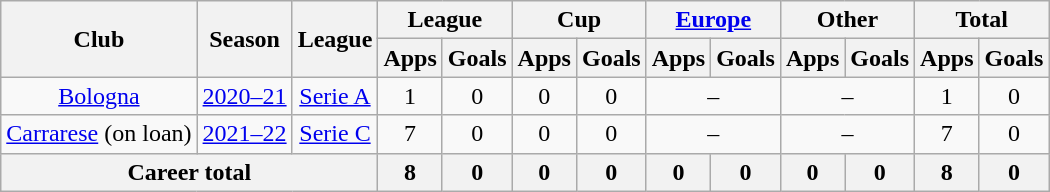<table class="wikitable" style="text-align:center">
<tr>
<th rowspan="2">Club</th>
<th rowspan="2">Season</th>
<th rowspan="2">League</th>
<th colspan="2">League</th>
<th colspan="2">Cup</th>
<th colspan="2"><a href='#'>Europe</a></th>
<th colspan="2">Other</th>
<th colspan="2">Total</th>
</tr>
<tr>
<th>Apps</th>
<th>Goals</th>
<th>Apps</th>
<th>Goals</th>
<th>Apps</th>
<th>Goals</th>
<th>Apps</th>
<th>Goals</th>
<th>Apps</th>
<th>Goals</th>
</tr>
<tr>
<td><a href='#'>Bologna</a></td>
<td><a href='#'>2020–21</a></td>
<td><a href='#'>Serie A</a></td>
<td>1</td>
<td>0</td>
<td>0</td>
<td>0</td>
<td colspan="2">–</td>
<td colspan="2">–</td>
<td>1</td>
<td>0</td>
</tr>
<tr>
<td><a href='#'>Carrarese</a> (on loan)</td>
<td><a href='#'>2021–22</a></td>
<td><a href='#'>Serie C</a></td>
<td>7</td>
<td>0</td>
<td>0</td>
<td>0</td>
<td colspan="2">–</td>
<td colspan="2">–</td>
<td>7</td>
<td>0</td>
</tr>
<tr>
<th colspan="3">Career total</th>
<th>8</th>
<th>0</th>
<th>0</th>
<th>0</th>
<th>0</th>
<th>0</th>
<th>0</th>
<th>0</th>
<th>8</th>
<th>0</th>
</tr>
</table>
